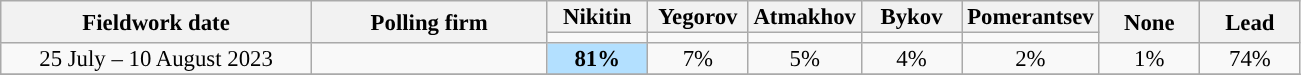<table class=wikitable style="font-size:95%; line-height:14px; text-align:center">
<tr>
<th style=width:200px; rowspan=2>Fieldwork date</th>
<th style=width:150px; rowspan=2>Polling firm</th>
<th style="width:60px;">Nikitin</th>
<th style="width:60px;">Yegorov</th>
<th style="width:60px;">Atmakhov</th>
<th style="width:60px;">Bykov</th>
<th style="width:60px;">Pomerantsev</th>
<th style="width:60px;" rowspan=2>None</th>
<th style="width:60px;" rowspan="2">Lead</th>
</tr>
<tr>
<td bgcolor=></td>
<td bgcolor=></td>
<td bgcolor=></td>
<td bgcolor=></td>
<td bgcolor=></td>
</tr>
<tr>
<td>25 July – 10 August 2023</td>
<td></td>
<td style="background:#B3E0FF"><strong>81%</strong></td>
<td>7%</td>
<td>5%</td>
<td>4%</td>
<td>2%</td>
<td>1%</td>
<td style="background:">74%</td>
</tr>
<tr>
</tr>
</table>
